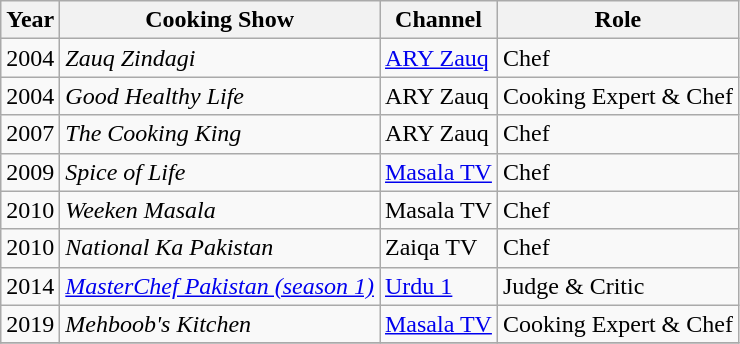<table class="wikitable">
<tr>
<th>Year</th>
<th>Cooking Show</th>
<th>Channel</th>
<th>Role</th>
</tr>
<tr>
<td>2004</td>
<td><em>Zauq Zindagi</em></td>
<td><a href='#'>ARY Zauq</a></td>
<td>Chef</td>
</tr>
<tr>
<td>2004</td>
<td><em>Good Healthy Life</em></td>
<td>ARY Zauq</td>
<td>Cooking Expert & Chef</td>
</tr>
<tr>
<td>2007</td>
<td><em>The Cooking King</em></td>
<td>ARY Zauq</td>
<td>Chef</td>
</tr>
<tr>
<td>2009</td>
<td><em>Spice of Life</em></td>
<td><a href='#'>Masala TV</a></td>
<td>Chef</td>
</tr>
<tr>
<td>2010</td>
<td><em>Weeken Masala</em></td>
<td>Masala TV</td>
<td>Chef</td>
</tr>
<tr>
<td>2010</td>
<td><em>National Ka Pakistan</em></td>
<td>Zaiqa TV</td>
<td>Chef</td>
</tr>
<tr>
<td>2014</td>
<td><em><a href='#'>MasterChef Pakistan (season 1)</a></em></td>
<td><a href='#'>Urdu 1</a></td>
<td>Judge & Critic</td>
</tr>
<tr>
<td>2019</td>
<td><em>Mehboob's Kitchen</em></td>
<td><a href='#'>Masala TV</a></td>
<td>Cooking Expert & Chef</td>
</tr>
<tr>
</tr>
</table>
